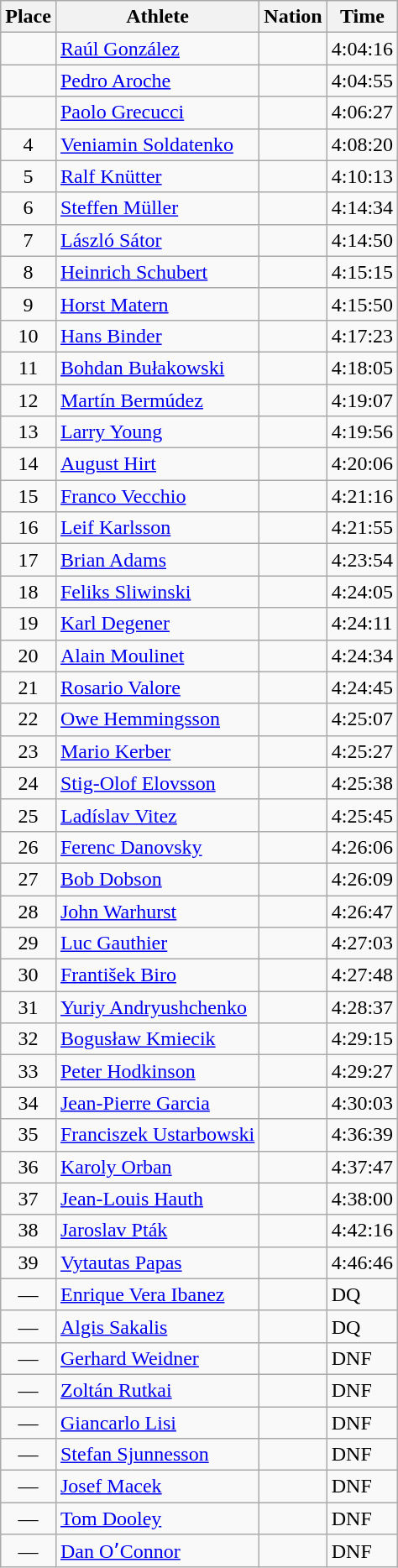<table class=wikitable>
<tr>
<th>Place</th>
<th>Athlete</th>
<th>Nation</th>
<th>Time</th>
</tr>
<tr>
<td align=center></td>
<td><a href='#'>Raúl González</a></td>
<td></td>
<td>4:04:16</td>
</tr>
<tr>
<td align=center></td>
<td><a href='#'>Pedro Aroche</a></td>
<td></td>
<td>4:04:55</td>
</tr>
<tr>
<td align=center></td>
<td><a href='#'>Paolo Grecucci</a></td>
<td></td>
<td>4:06:27</td>
</tr>
<tr>
<td align=center>4</td>
<td><a href='#'>Veniamin Soldatenko</a></td>
<td></td>
<td>4:08:20</td>
</tr>
<tr>
<td align=center>5</td>
<td><a href='#'>Ralf Knütter</a></td>
<td></td>
<td>4:10:13</td>
</tr>
<tr>
<td align=center>6</td>
<td><a href='#'>Steffen Müller</a></td>
<td></td>
<td>4:14:34</td>
</tr>
<tr>
<td align=center>7</td>
<td><a href='#'>László Sátor</a></td>
<td></td>
<td>4:14:50</td>
</tr>
<tr>
<td align=center>8</td>
<td><a href='#'>Heinrich Schubert</a></td>
<td></td>
<td>4:15:15</td>
</tr>
<tr>
<td align=center>9</td>
<td><a href='#'>Horst Matern</a></td>
<td></td>
<td>4:15:50</td>
</tr>
<tr>
<td align=center>10</td>
<td><a href='#'>Hans Binder</a></td>
<td></td>
<td>4:17:23</td>
</tr>
<tr>
<td align=center>11</td>
<td><a href='#'>Bohdan Bułakowski</a></td>
<td></td>
<td>4:18:05</td>
</tr>
<tr>
<td align=center>12</td>
<td><a href='#'>Martín Bermúdez</a></td>
<td></td>
<td>4:19:07</td>
</tr>
<tr>
<td align=center>13</td>
<td><a href='#'>Larry Young</a></td>
<td></td>
<td>4:19:56</td>
</tr>
<tr>
<td align=center>14</td>
<td><a href='#'>August Hirt</a></td>
<td></td>
<td>4:20:06</td>
</tr>
<tr>
<td align=center>15</td>
<td><a href='#'>Franco Vecchio</a></td>
<td></td>
<td>4:21:16</td>
</tr>
<tr>
<td align=center>16</td>
<td><a href='#'>Leif Karlsson</a></td>
<td></td>
<td>4:21:55</td>
</tr>
<tr>
<td align=center>17</td>
<td><a href='#'>Brian Adams</a></td>
<td></td>
<td>4:23:54</td>
</tr>
<tr>
<td align=center>18</td>
<td><a href='#'>Feliks Sliwinski</a></td>
<td></td>
<td>4:24:05</td>
</tr>
<tr>
<td align=center>19</td>
<td><a href='#'>Karl Degener</a></td>
<td></td>
<td>4:24:11</td>
</tr>
<tr>
<td align=center>20</td>
<td><a href='#'>Alain Moulinet</a></td>
<td></td>
<td>4:24:34</td>
</tr>
<tr>
<td align=center>21</td>
<td><a href='#'>Rosario Valore</a></td>
<td></td>
<td>4:24:45</td>
</tr>
<tr>
<td align=center>22</td>
<td><a href='#'>Owe Hemmingsson</a></td>
<td></td>
<td>4:25:07</td>
</tr>
<tr>
<td align=center>23</td>
<td><a href='#'>Mario Kerber</a></td>
<td></td>
<td>4:25:27</td>
</tr>
<tr>
<td align=center>24</td>
<td><a href='#'>Stig-Olof Elovsson</a></td>
<td></td>
<td>4:25:38</td>
</tr>
<tr>
<td align=center>25</td>
<td><a href='#'>Ladíslav Vitez</a></td>
<td></td>
<td>4:25:45</td>
</tr>
<tr>
<td align=center>26</td>
<td><a href='#'>Ferenc Danovsky</a></td>
<td></td>
<td>4:26:06</td>
</tr>
<tr>
<td align=center>27</td>
<td><a href='#'>Bob Dobson</a></td>
<td></td>
<td>4:26:09</td>
</tr>
<tr>
<td align=center>28</td>
<td><a href='#'>John Warhurst</a></td>
<td></td>
<td>4:26:47</td>
</tr>
<tr>
<td align=center>29</td>
<td><a href='#'>Luc Gauthier</a></td>
<td></td>
<td>4:27:03</td>
</tr>
<tr>
<td align=center>30</td>
<td><a href='#'>František Biro</a></td>
<td></td>
<td>4:27:48</td>
</tr>
<tr>
<td align=center>31</td>
<td><a href='#'>Yuriy Andryushchenko</a></td>
<td></td>
<td>4:28:37</td>
</tr>
<tr>
<td align=center>32</td>
<td><a href='#'>Bogusław Kmiecik</a></td>
<td></td>
<td>4:29:15</td>
</tr>
<tr>
<td align=center>33</td>
<td><a href='#'>Peter Hodkinson</a></td>
<td></td>
<td>4:29:27</td>
</tr>
<tr>
<td align=center>34</td>
<td><a href='#'>Jean-Pierre Garcia</a></td>
<td></td>
<td>4:30:03</td>
</tr>
<tr>
<td align=center>35</td>
<td><a href='#'>Franciszek Ustarbowski</a></td>
<td></td>
<td>4:36:39</td>
</tr>
<tr>
<td align=center>36</td>
<td><a href='#'>Karoly Orban</a></td>
<td></td>
<td>4:37:47</td>
</tr>
<tr>
<td align=center>37</td>
<td><a href='#'>Jean-Louis Hauth</a></td>
<td></td>
<td>4:38:00</td>
</tr>
<tr>
<td align=center>38</td>
<td><a href='#'>Jaroslav Pták</a></td>
<td></td>
<td>4:42:16</td>
</tr>
<tr>
<td align=center>39</td>
<td><a href='#'>Vytautas Papas</a></td>
<td></td>
<td>4:46:46</td>
</tr>
<tr>
<td align=center>—</td>
<td><a href='#'>Enrique Vera Ibanez</a></td>
<td></td>
<td>DQ</td>
</tr>
<tr>
<td align=center>—</td>
<td><a href='#'>Algis Sakalis</a></td>
<td></td>
<td>DQ</td>
</tr>
<tr>
<td align=center>—</td>
<td><a href='#'>Gerhard Weidner</a></td>
<td></td>
<td>DNF</td>
</tr>
<tr>
<td align=center>—</td>
<td><a href='#'>Zoltán Rutkai</a></td>
<td></td>
<td>DNF</td>
</tr>
<tr>
<td align=center>—</td>
<td><a href='#'>Giancarlo Lisi</a></td>
<td></td>
<td>DNF</td>
</tr>
<tr>
<td align=center>—</td>
<td><a href='#'>Stefan Sjunnesson</a></td>
<td></td>
<td>DNF</td>
</tr>
<tr>
<td align=center>—</td>
<td><a href='#'>Josef Macek</a></td>
<td></td>
<td>DNF</td>
</tr>
<tr>
<td align=center>—</td>
<td><a href='#'>Tom Dooley</a></td>
<td></td>
<td>DNF</td>
</tr>
<tr>
<td align=center>—</td>
<td><a href='#'>Dan OʼConnor</a></td>
<td></td>
<td>DNF</td>
</tr>
</table>
